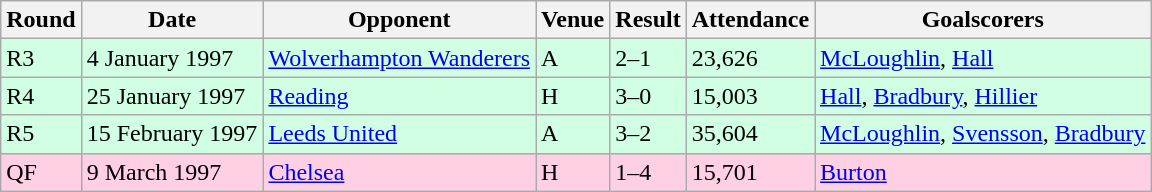<table class="wikitable">
<tr>
<th>Round</th>
<th>Date</th>
<th>Opponent</th>
<th>Venue</th>
<th>Result</th>
<th>Attendance</th>
<th>Goalscorers</th>
</tr>
<tr style="background-color: #d0ffe3;">
<td>R3</td>
<td>4 January 1997</td>
<td><a href='#'>Wolverhampton Wanderers</a></td>
<td>A</td>
<td>2–1</td>
<td>23,626</td>
<td><a href='#'>McLoughlin</a>, <a href='#'>Hall</a></td>
</tr>
<tr style="background-color: #d0ffe3;">
<td>R4</td>
<td>25 January 1997</td>
<td><a href='#'>Reading</a></td>
<td>H</td>
<td>3–0</td>
<td>15,003</td>
<td><a href='#'>Hall</a>, <a href='#'>Bradbury</a>, <a href='#'>Hillier</a></td>
</tr>
<tr style="background-color: #d0ffe3;">
<td>R5</td>
<td>15 February 1997</td>
<td><a href='#'>Leeds United</a></td>
<td>A</td>
<td>3–2</td>
<td>35,604</td>
<td><a href='#'>McLoughlin</a>, <a href='#'>Svensson</a>, <a href='#'>Bradbury</a></td>
</tr>
<tr style="background-color: #ffd0e3;">
<td>QF</td>
<td>9 March 1997</td>
<td><a href='#'>Chelsea</a></td>
<td>H</td>
<td>1–4</td>
<td>15,701</td>
<td><a href='#'>Burton</a></td>
</tr>
</table>
